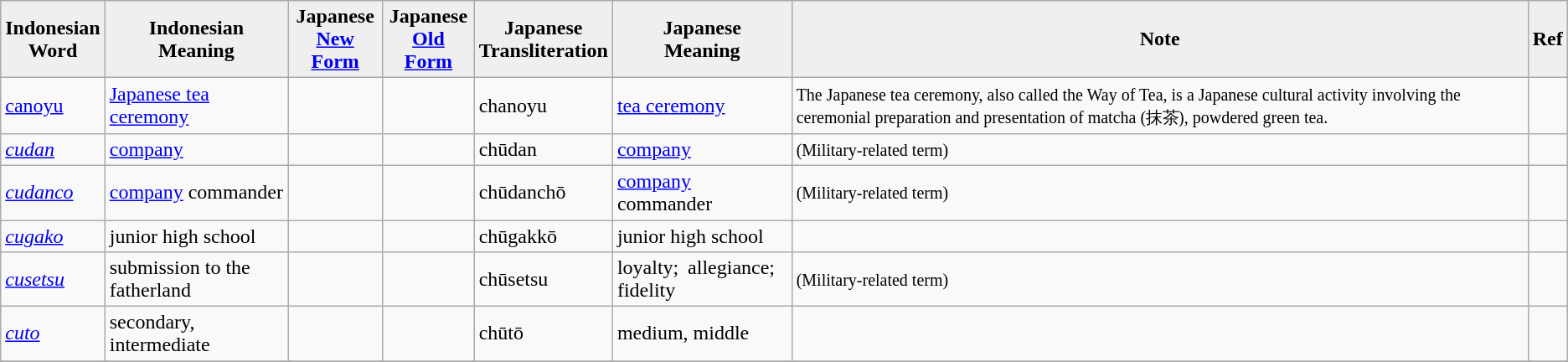<table class="wikitable">
<tr>
<th style="background:#efefef;">Indonesian <br>Word</th>
<th style="background:#efefef;">Indonesian <br>Meaning</th>
<th style="background:#efefef;">Japanese <br><a href='#'>New Form</a></th>
<th style="background:#efefef;">Japanese <br><a href='#'>Old Form</a></th>
<th style="background:#efefef;">Japanese <br>Transliteration</th>
<th style="background:#efefef;">Japanese <br>Meaning</th>
<th style="background:#efefef;">Note</th>
<th style="background:#efefef;">Ref</th>
</tr>
<tr>
<td><a href='#'>canoyu</a></td>
<td><a href='#'>Japanese tea ceremony</a></td>
<td></td>
<td></td>
<td>chanoyu</td>
<td><a href='#'>tea ceremony</a></td>
<td><small>The Japanese tea ceremony, also called the Way of Tea, is a Japanese cultural activity involving the ceremonial preparation and presentation of matcha (抹茶), powdered green tea.</small></td>
<td></td>
</tr>
<tr>
<td><em><a href='#'>cudan</a></em></td>
<td><a href='#'>company</a></td>
<td></td>
<td></td>
<td>chūdan</td>
<td><a href='#'>company</a></td>
<td><small>(Military-related term)</small></td>
<td></td>
</tr>
<tr>
<td><em><a href='#'>cudanco</a></em></td>
<td><a href='#'>company</a> commander</td>
<td></td>
<td></td>
<td>chūdanchō</td>
<td><a href='#'>company</a> commander</td>
<td><small>(Military-related term)</small></td>
<td></td>
</tr>
<tr>
<td><em><a href='#'>cugako</a></em></td>
<td>junior high school</td>
<td></td>
<td></td>
<td>chūgakkō</td>
<td>junior high school</td>
<td><small></small></td>
<td></td>
</tr>
<tr>
<td><em><a href='#'>cusetsu</a></em></td>
<td>submission to the fatherland</td>
<td></td>
<td></td>
<td>chūsetsu</td>
<td>loyalty;  allegiance;  fidelity</td>
<td><small>(Military-related term)</small></td>
<td></td>
</tr>
<tr>
<td><em><a href='#'>cuto</a></em></td>
<td>secondary, intermediate</td>
<td></td>
<td></td>
<td>chūtō</td>
<td>medium, middle</td>
<td><small></small></td>
<td></td>
</tr>
<tr>
</tr>
</table>
